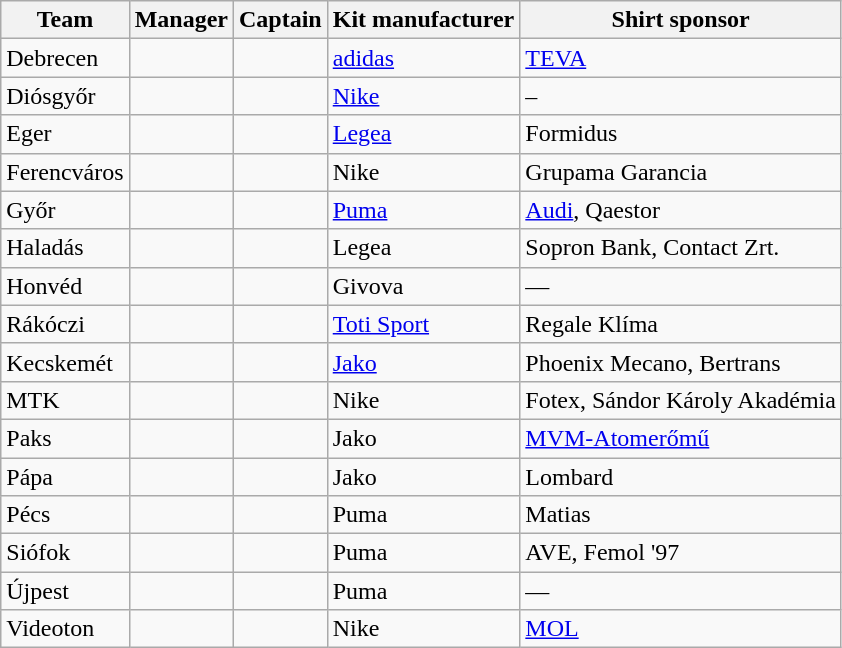<table class="wikitable sortable" style="text-align: left;">
<tr>
<th>Team</th>
<th>Manager</th>
<th>Captain</th>
<th>Kit manufacturer</th>
<th>Shirt sponsor</th>
</tr>
<tr>
<td>Debrecen</td>
<td> </td>
<td> </td>
<td><a href='#'>adidas</a></td>
<td><a href='#'>TEVA</a></td>
</tr>
<tr>
<td>Diósgyőr</td>
<td> </td>
<td> </td>
<td><a href='#'>Nike</a></td>
<td>–</td>
</tr>
<tr>
<td>Eger</td>
<td> </td>
<td> </td>
<td><a href='#'>Legea</a></td>
<td>Formidus</td>
</tr>
<tr>
<td>Ferencváros</td>
<td> </td>
<td> </td>
<td>Nike</td>
<td>Grupama Garancia</td>
</tr>
<tr>
<td>Győr</td>
<td> </td>
<td> </td>
<td><a href='#'>Puma</a></td>
<td><a href='#'>Audi</a>, Qaestor</td>
</tr>
<tr>
<td>Haladás</td>
<td> </td>
<td> </td>
<td>Legea</td>
<td>Sopron Bank, Contact Zrt.</td>
</tr>
<tr>
<td>Honvéd</td>
<td> </td>
<td> </td>
<td>Givova</td>
<td>—</td>
</tr>
<tr>
<td>Rákóczi</td>
<td> </td>
<td> </td>
<td><a href='#'>Toti Sport</a></td>
<td>Regale Klíma</td>
</tr>
<tr>
<td>Kecskemét</td>
<td> </td>
<td> </td>
<td><a href='#'>Jako</a></td>
<td>Phoenix Mecano, Bertrans</td>
</tr>
<tr>
<td>MTK</td>
<td> </td>
<td> </td>
<td>Nike</td>
<td>Fotex, Sándor Károly Akadémia</td>
</tr>
<tr>
<td>Paks</td>
<td> </td>
<td> </td>
<td>Jako</td>
<td><a href='#'>MVM-Atomerőmű</a></td>
</tr>
<tr>
<td>Pápa</td>
<td> </td>
<td> </td>
<td>Jako</td>
<td>Lombard</td>
</tr>
<tr>
<td>Pécs</td>
<td> </td>
<td> </td>
<td>Puma</td>
<td>Matias</td>
</tr>
<tr>
<td>Siófok</td>
<td> </td>
<td> </td>
<td>Puma</td>
<td>AVE, Femol '97</td>
</tr>
<tr>
<td>Újpest</td>
<td> </td>
<td> </td>
<td>Puma</td>
<td>—</td>
</tr>
<tr>
<td>Videoton</td>
<td> </td>
<td> </td>
<td>Nike</td>
<td><a href='#'>MOL</a></td>
</tr>
</table>
